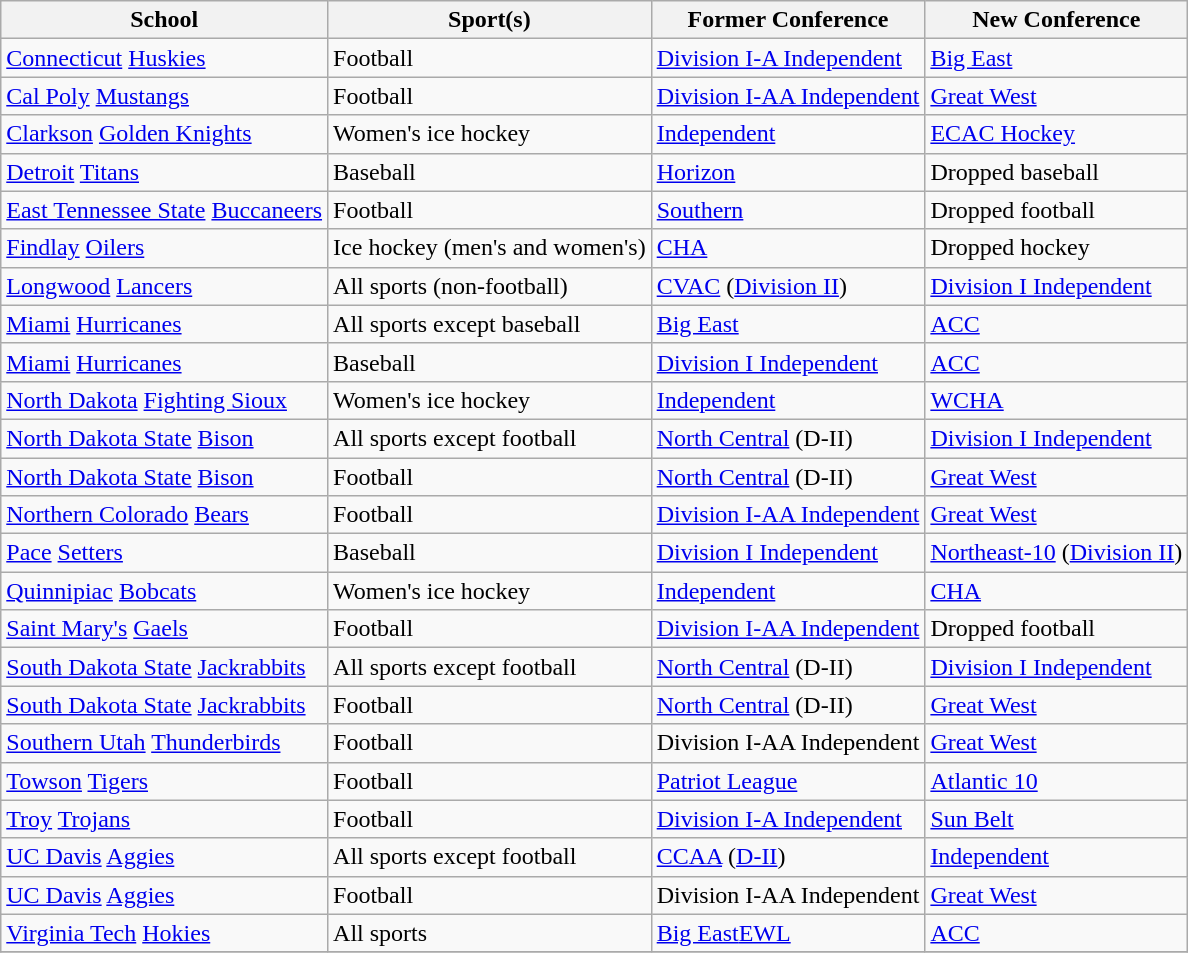<table class="wikitable sortable">
<tr>
<th>School</th>
<th>Sport(s)</th>
<th>Former Conference</th>
<th>New Conference</th>
</tr>
<tr>
<td><a href='#'>Connecticut</a> <a href='#'>Huskies</a></td>
<td>Football</td>
<td><a href='#'>Division I-A Independent</a></td>
<td><a href='#'>Big East</a></td>
</tr>
<tr>
<td><a href='#'>Cal Poly</a> <a href='#'>Mustangs</a></td>
<td>Football</td>
<td><a href='#'>Division I-AA Independent</a></td>
<td><a href='#'>Great West</a></td>
</tr>
<tr>
<td><a href='#'>Clarkson</a> <a href='#'>Golden Knights</a></td>
<td>Women's ice hockey</td>
<td><a href='#'>Independent</a></td>
<td><a href='#'>ECAC Hockey</a></td>
</tr>
<tr>
<td><a href='#'>Detroit</a> <a href='#'>Titans</a></td>
<td>Baseball</td>
<td><a href='#'>Horizon</a></td>
<td>Dropped baseball</td>
</tr>
<tr>
<td><a href='#'>East Tennessee State</a> <a href='#'>Buccaneers</a></td>
<td>Football</td>
<td><a href='#'>Southern</a></td>
<td>Dropped football</td>
</tr>
<tr>
<td><a href='#'>Findlay</a> <a href='#'>Oilers</a></td>
<td>Ice hockey (men's and women's)</td>
<td><a href='#'>CHA</a></td>
<td>Dropped hockey</td>
</tr>
<tr>
<td><a href='#'>Longwood</a> <a href='#'>Lancers</a></td>
<td>All sports (non-football)</td>
<td><a href='#'>CVAC</a> (<a href='#'>Division II</a>)</td>
<td><a href='#'>Division I Independent</a></td>
</tr>
<tr>
<td><a href='#'>Miami</a> <a href='#'>Hurricanes</a></td>
<td>All sports except baseball</td>
<td><a href='#'>Big East</a></td>
<td><a href='#'>ACC</a></td>
</tr>
<tr>
<td><a href='#'>Miami</a> <a href='#'>Hurricanes</a></td>
<td>Baseball</td>
<td><a href='#'>Division I Independent</a></td>
<td><a href='#'>ACC</a></td>
</tr>
<tr>
<td><a href='#'>North Dakota</a> <a href='#'>Fighting Sioux</a></td>
<td>Women's ice hockey</td>
<td><a href='#'>Independent</a></td>
<td><a href='#'>WCHA</a></td>
</tr>
<tr>
<td><a href='#'>North Dakota State</a> <a href='#'>Bison</a></td>
<td>All sports except football</td>
<td><a href='#'>North Central</a> (D-II)</td>
<td><a href='#'>Division I Independent</a></td>
</tr>
<tr>
<td><a href='#'>North Dakota State</a> <a href='#'>Bison</a></td>
<td>Football</td>
<td><a href='#'>North Central</a> (D-II)</td>
<td><a href='#'>Great West</a></td>
</tr>
<tr>
<td><a href='#'>Northern Colorado</a> <a href='#'>Bears</a></td>
<td>Football</td>
<td><a href='#'>Division I-AA Independent</a></td>
<td><a href='#'>Great West</a></td>
</tr>
<tr>
<td><a href='#'>Pace</a> <a href='#'>Setters</a></td>
<td>Baseball</td>
<td><a href='#'>Division I Independent</a></td>
<td><a href='#'>Northeast-10</a> (<a href='#'>Division II</a>)</td>
</tr>
<tr>
<td><a href='#'>Quinnipiac</a> <a href='#'>Bobcats</a></td>
<td>Women's ice hockey</td>
<td><a href='#'>Independent</a></td>
<td><a href='#'>CHA</a></td>
</tr>
<tr>
<td><a href='#'>Saint Mary's</a> <a href='#'>Gaels</a></td>
<td>Football</td>
<td><a href='#'>Division I-AA Independent</a></td>
<td>Dropped football</td>
</tr>
<tr>
<td><a href='#'>South Dakota State</a> <a href='#'>Jackrabbits</a></td>
<td>All sports except football</td>
<td><a href='#'>North Central</a> (D-II)</td>
<td><a href='#'>Division I Independent</a></td>
</tr>
<tr>
<td><a href='#'>South Dakota State</a> <a href='#'>Jackrabbits</a></td>
<td>Football</td>
<td><a href='#'>North Central</a> (D-II)</td>
<td><a href='#'>Great West</a></td>
</tr>
<tr>
<td><a href='#'>Southern Utah</a> <a href='#'>Thunderbirds</a></td>
<td>Football</td>
<td>Division I-AA Independent</td>
<td><a href='#'>Great West</a></td>
</tr>
<tr>
<td><a href='#'>Towson</a> <a href='#'>Tigers</a></td>
<td>Football</td>
<td><a href='#'>Patriot League</a></td>
<td><a href='#'>Atlantic 10</a></td>
</tr>
<tr>
<td><a href='#'>Troy</a> <a href='#'>Trojans</a></td>
<td>Football</td>
<td><a href='#'>Division I-A Independent</a></td>
<td><a href='#'>Sun Belt</a></td>
</tr>
<tr>
<td><a href='#'>UC Davis</a> <a href='#'>Aggies</a></td>
<td>All sports except football</td>
<td><a href='#'>CCAA</a> (<a href='#'>D-II</a>)</td>
<td><a href='#'>Independent</a></td>
</tr>
<tr>
<td><a href='#'>UC Davis</a> <a href='#'>Aggies</a></td>
<td>Football</td>
<td>Division I-AA Independent</td>
<td><a href='#'>Great West</a></td>
</tr>
<tr>
<td><a href='#'>Virginia Tech</a> <a href='#'>Hokies</a></td>
<td>All sports</td>
<td><a href='#'>Big East</a><a href='#'>EWL</a></td>
<td><a href='#'>ACC</a></td>
</tr>
<tr>
</tr>
</table>
